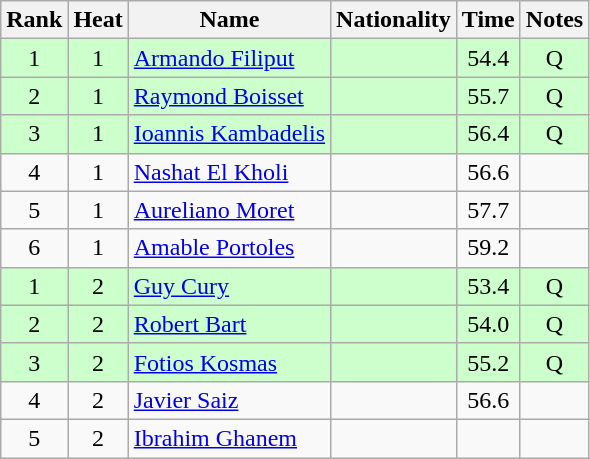<table class="wikitable sortable" style="text-align:center">
<tr>
<th>Rank</th>
<th>Heat</th>
<th>Name</th>
<th>Nationality</th>
<th>Time</th>
<th>Notes</th>
</tr>
<tr bgcolor=ccffcc>
<td>1</td>
<td>1</td>
<td align=left><a href='#'>Armando Filiput</a></td>
<td align=left></td>
<td>54.4</td>
<td>Q</td>
</tr>
<tr bgcolor=ccffcc>
<td>2</td>
<td>1</td>
<td align=left><a href='#'>Raymond Boisset</a></td>
<td align=left></td>
<td>55.7</td>
<td>Q</td>
</tr>
<tr bgcolor=ccffcc>
<td>3</td>
<td>1</td>
<td align=left><a href='#'>Ioannis Kambadelis</a></td>
<td align=left></td>
<td>56.4</td>
<td>Q</td>
</tr>
<tr>
<td>4</td>
<td>1</td>
<td align=left><a href='#'>Nashat El Kholi</a></td>
<td align=left></td>
<td>56.6</td>
<td></td>
</tr>
<tr>
<td>5</td>
<td>1</td>
<td align=left><a href='#'>Aureliano Moret</a></td>
<td align=left></td>
<td>57.7</td>
<td></td>
</tr>
<tr>
<td>6</td>
<td>1</td>
<td align=left><a href='#'>Amable Portoles</a></td>
<td align=left></td>
<td>59.2</td>
<td></td>
</tr>
<tr bgcolor=ccffcc>
<td>1</td>
<td>2</td>
<td align=left><a href='#'>Guy Cury</a></td>
<td align=left></td>
<td>53.4</td>
<td>Q</td>
</tr>
<tr bgcolor=ccffcc>
<td>2</td>
<td>2</td>
<td align=left><a href='#'>Robert Bart</a></td>
<td align=left></td>
<td>54.0</td>
<td>Q</td>
</tr>
<tr bgcolor=ccffcc>
<td>3</td>
<td>2</td>
<td align=left><a href='#'>Fotios Kosmas</a></td>
<td align=left></td>
<td>55.2</td>
<td>Q</td>
</tr>
<tr>
<td>4</td>
<td>2</td>
<td align=left><a href='#'>Javier Saiz</a></td>
<td align=left></td>
<td>56.6</td>
<td></td>
</tr>
<tr>
<td>5</td>
<td>2</td>
<td align=left><a href='#'>Ibrahim Ghanem</a></td>
<td align=left></td>
<td></td>
<td></td>
</tr>
</table>
